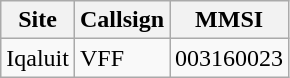<table class="wikitable">
<tr>
<th>Site</th>
<th>Callsign</th>
<th>MMSI</th>
</tr>
<tr>
<td>Iqaluit</td>
<td>VFF</td>
<td>003160023</td>
</tr>
</table>
